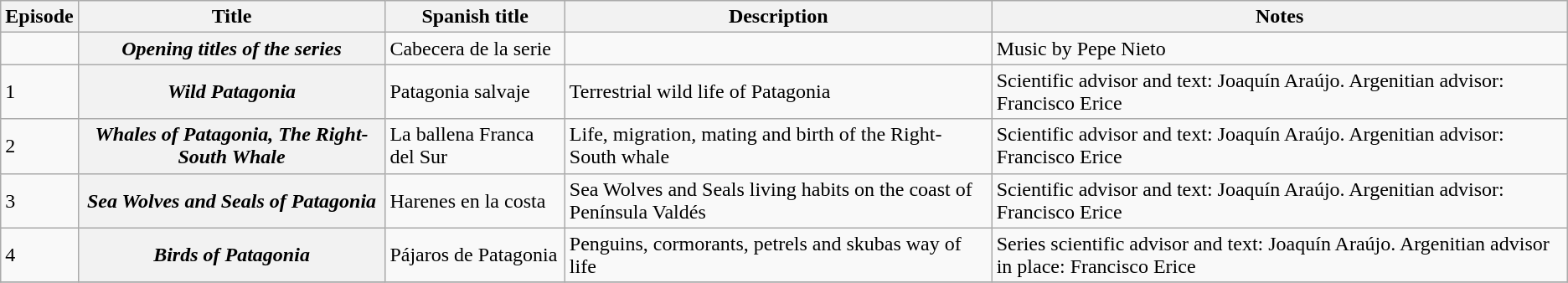<table class="wikitable plainrowheaders sortable">
<tr>
<th scope="col">Episode</th>
<th scope="col">Title</th>
<th scope="col">Spanish title</th>
<th scope="col">Description</th>
<th class="unsortable">Notes</th>
</tr>
<tr>
<td></td>
<th scope="row"><em>Opening titles of the series</em></th>
<td>Cabecera de la serie</td>
<td></td>
<td>Music by Pepe Nieto</td>
</tr>
<tr>
<td>1</td>
<th scope="row"><em>Wild Patagonia</em></th>
<td>Patagonia salvaje</td>
<td>Terrestrial wild life of Patagonia</td>
<td>Scientific advisor and text: Joaquín Araújo. Argenitian advisor: Francisco Erice</td>
</tr>
<tr>
<td>2</td>
<th scope="row"><em>Whales of Patagonia, The Right-South Whale</em></th>
<td>La ballena Franca del Sur</td>
<td>Life, migration, mating and birth of the Right-South whale</td>
<td>Scientific advisor and text: Joaquín Araújo. Argenitian advisor: Francisco Erice</td>
</tr>
<tr>
<td>3</td>
<th scope="row"><em>Sea Wolves and Seals of Patagonia</em></th>
<td>Harenes en la costa</td>
<td>Sea Wolves and Seals living habits on the coast of Península Valdés</td>
<td>Scientific advisor and text: Joaquín Araújo. Argenitian advisor: Francisco Erice</td>
</tr>
<tr>
<td>4</td>
<th scope="row"><em>Birds of Patagonia</em></th>
<td>Pájaros de Patagonia</td>
<td>Penguins, cormorants, petrels and skubas way of life</td>
<td>Series scientific advisor and text: Joaquín Araújo. Argenitian advisor in place: Francisco Erice</td>
</tr>
<tr>
</tr>
</table>
